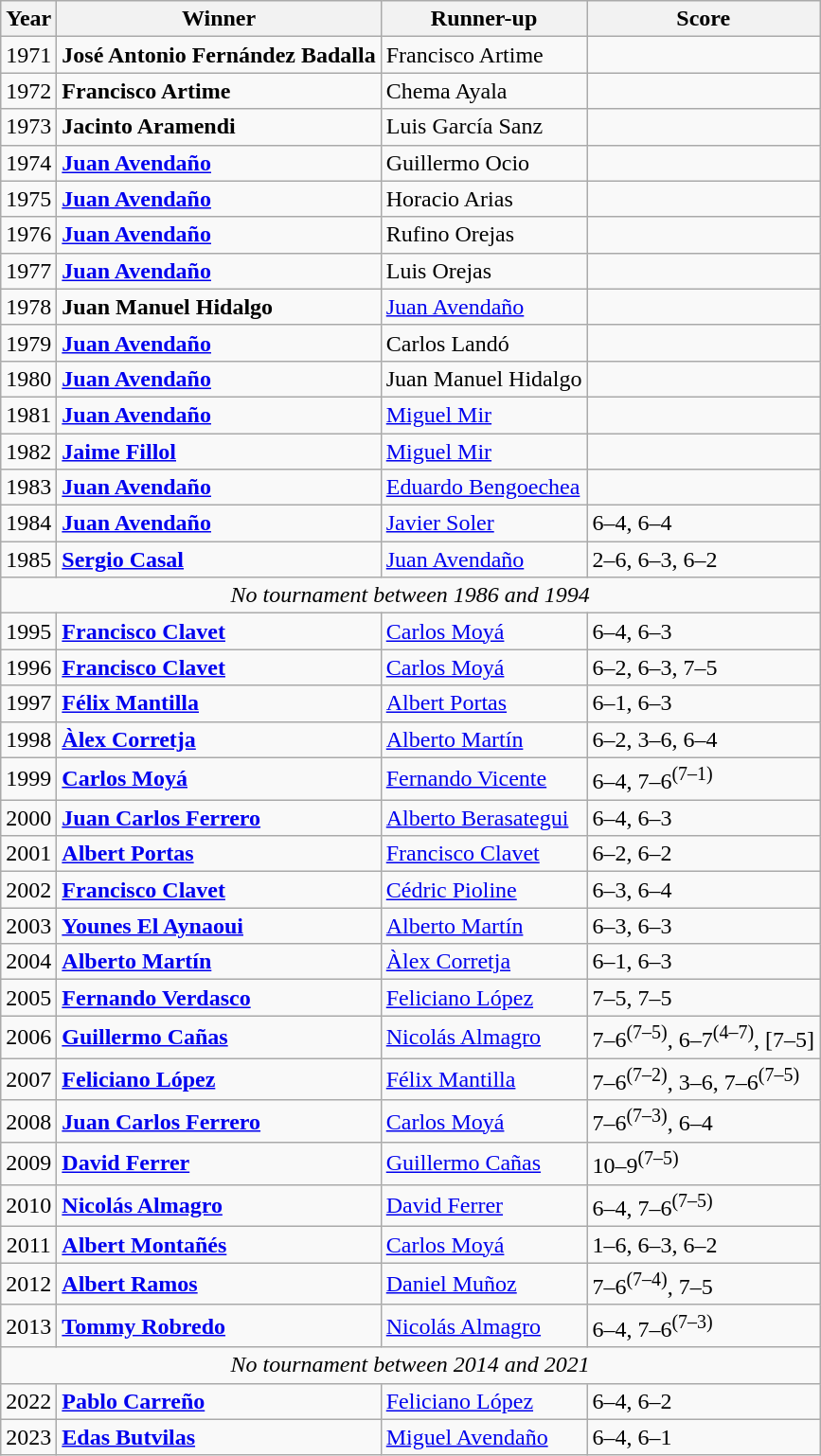<table class="wikitable">
<tr>
<th>Year</th>
<th>Winner</th>
<th>Runner-up</th>
<th>Score</th>
</tr>
<tr>
<td align="center">1971</td>
<td> <strong>José Antonio Fernández Badalla</strong></td>
<td> Francisco Artime</td>
<td></td>
</tr>
<tr>
<td align="center">1972</td>
<td> <strong>Francisco Artime</strong></td>
<td> Chema Ayala</td>
<td></td>
</tr>
<tr>
<td align="center">1973</td>
<td> <strong>Jacinto Aramendi</strong></td>
<td> Luis García Sanz</td>
<td></td>
</tr>
<tr>
<td align="center">1974</td>
<td> <strong><a href='#'>Juan Avendaño</a></strong></td>
<td> Guillermo Ocio</td>
<td></td>
</tr>
<tr>
<td align="center">1975</td>
<td> <strong><a href='#'>Juan Avendaño</a></strong></td>
<td> Horacio Arias</td>
<td></td>
</tr>
<tr>
<td align="center">1976</td>
<td> <strong><a href='#'>Juan Avendaño</a></strong></td>
<td> Rufino Orejas</td>
<td></td>
</tr>
<tr>
<td align="center">1977</td>
<td> <strong><a href='#'>Juan Avendaño</a></strong></td>
<td> Luis Orejas</td>
<td></td>
</tr>
<tr>
<td align="center">1978</td>
<td> <strong>Juan Manuel Hidalgo</strong></td>
<td> <a href='#'>Juan Avendaño</a></td>
<td></td>
</tr>
<tr>
<td align="center">1979</td>
<td> <strong><a href='#'>Juan Avendaño</a></strong></td>
<td> Carlos Landó</td>
<td></td>
</tr>
<tr>
<td align="center">1980</td>
<td> <strong><a href='#'>Juan Avendaño</a></strong></td>
<td> Juan Manuel Hidalgo</td>
<td></td>
</tr>
<tr>
<td align="center">1981</td>
<td> <strong><a href='#'>Juan Avendaño</a></strong></td>
<td> <a href='#'>Miguel Mir</a></td>
<td></td>
</tr>
<tr>
<td align="center">1982</td>
<td> <strong><a href='#'>Jaime Fillol</a></strong></td>
<td> <a href='#'>Miguel Mir</a></td>
<td></td>
</tr>
<tr>
<td align="center">1983</td>
<td> <strong><a href='#'>Juan Avendaño</a></strong></td>
<td> <a href='#'>Eduardo Bengoechea</a></td>
<td></td>
</tr>
<tr>
<td align="center">1984</td>
<td> <strong><a href='#'>Juan Avendaño</a></strong></td>
<td> <a href='#'>Javier Soler</a></td>
<td>6–4, 6–4</td>
</tr>
<tr>
<td align="center">1985</td>
<td> <strong><a href='#'>Sergio Casal</a></strong></td>
<td> <a href='#'>Juan Avendaño</a></td>
<td>2–6, 6–3, 6–2</td>
</tr>
<tr>
<td align="center" colspan=4><em>No tournament between 1986 and 1994</em></td>
</tr>
<tr>
<td align="center">1995</td>
<td> <strong><a href='#'>Francisco Clavet</a></strong></td>
<td> <a href='#'>Carlos Moyá</a></td>
<td>6–4, 6–3</td>
</tr>
<tr>
<td align="center">1996</td>
<td> <strong><a href='#'>Francisco Clavet</a></strong></td>
<td> <a href='#'>Carlos Moyá</a></td>
<td>6–2, 6–3, 7–5</td>
</tr>
<tr>
<td align="center">1997</td>
<td> <strong><a href='#'>Félix Mantilla</a></strong></td>
<td> <a href='#'>Albert Portas</a></td>
<td>6–1, 6–3</td>
</tr>
<tr>
<td align="center">1998</td>
<td> <strong><a href='#'>Àlex Corretja</a></strong></td>
<td> <a href='#'>Alberto Martín</a></td>
<td>6–2, 3–6, 6–4</td>
</tr>
<tr>
<td align="center">1999</td>
<td> <strong><a href='#'>Carlos Moyá</a></strong></td>
<td> <a href='#'>Fernando Vicente</a></td>
<td>6–4, 7–6<sup>(7–1)</sup></td>
</tr>
<tr>
<td align="center">2000</td>
<td> <strong><a href='#'>Juan Carlos Ferrero</a></strong></td>
<td> <a href='#'>Alberto Berasategui</a></td>
<td>6–4, 6–3</td>
</tr>
<tr>
<td align="center">2001</td>
<td> <strong><a href='#'>Albert Portas</a></strong></td>
<td> <a href='#'>Francisco Clavet</a></td>
<td>6–2, 6–2</td>
</tr>
<tr>
<td align="center">2002</td>
<td> <strong><a href='#'>Francisco Clavet</a></strong></td>
<td> <a href='#'>Cédric Pioline</a></td>
<td>6–3, 6–4</td>
</tr>
<tr>
<td align="center">2003</td>
<td> <strong><a href='#'>Younes El Aynaoui</a></strong></td>
<td> <a href='#'>Alberto Martín</a></td>
<td>6–3, 6–3</td>
</tr>
<tr>
<td align="center">2004</td>
<td> <strong><a href='#'>Alberto Martín</a></strong></td>
<td> <a href='#'>Àlex Corretja</a></td>
<td>6–1, 6–3</td>
</tr>
<tr>
<td align="center">2005</td>
<td> <strong><a href='#'>Fernando Verdasco</a></strong></td>
<td> <a href='#'>Feliciano López</a></td>
<td>7–5, 7–5</td>
</tr>
<tr>
<td align="center">2006</td>
<td> <strong><a href='#'>Guillermo Cañas</a></strong></td>
<td> <a href='#'>Nicolás Almagro</a></td>
<td>7–6<sup>(7–5)</sup>, 6–7<sup>(4–7)</sup>, [7–5]</td>
</tr>
<tr>
<td align="center">2007</td>
<td> <strong><a href='#'>Feliciano López</a></strong></td>
<td> <a href='#'>Félix Mantilla</a></td>
<td>7–6<sup>(7–2)</sup>, 3–6, 7–6<sup>(7–5)</sup></td>
</tr>
<tr>
<td align="center">2008</td>
<td> <strong><a href='#'>Juan Carlos Ferrero</a></strong></td>
<td> <a href='#'>Carlos Moyá</a></td>
<td>7–6<sup>(7–3)</sup>, 6–4</td>
</tr>
<tr>
<td align="center">2009</td>
<td> <strong><a href='#'>David Ferrer</a></strong></td>
<td> <a href='#'>Guillermo Cañas</a></td>
<td>10–9<sup>(7–5)</sup></td>
</tr>
<tr>
<td align="center">2010</td>
<td> <strong><a href='#'>Nicolás Almagro</a></strong></td>
<td> <a href='#'>David Ferrer</a></td>
<td>6–4, 7–6<sup>(7–5)</sup></td>
</tr>
<tr>
<td align="center">2011</td>
<td> <strong><a href='#'>Albert Montañés</a></strong></td>
<td> <a href='#'>Carlos Moyá</a></td>
<td>1–6, 6–3, 6–2</td>
</tr>
<tr>
<td align="center">2012</td>
<td> <strong><a href='#'>Albert Ramos</a></strong></td>
<td> <a href='#'>Daniel Muñoz</a></td>
<td>7–6<sup>(7–4)</sup>, 7–5</td>
</tr>
<tr>
<td align="center">2013</td>
<td> <strong><a href='#'>Tommy Robredo</a></strong></td>
<td> <a href='#'>Nicolás Almagro</a></td>
<td>6–4, 7–6<sup>(7–3)</sup></td>
</tr>
<tr>
<td align="center" colspan=4><em>No tournament between 2014 and 2021</em></td>
</tr>
<tr>
<td align="center">2022</td>
<td> <strong><a href='#'>Pablo Carreño</a></strong></td>
<td> <a href='#'>Feliciano López</a></td>
<td>6–4, 6–2</td>
</tr>
<tr>
<td align="center">2023</td>
<td> <strong><a href='#'>Edas Butvilas</a></strong></td>
<td> <a href='#'>Miguel Avendaño</a></td>
<td>6–4, 6–1</td>
</tr>
</table>
